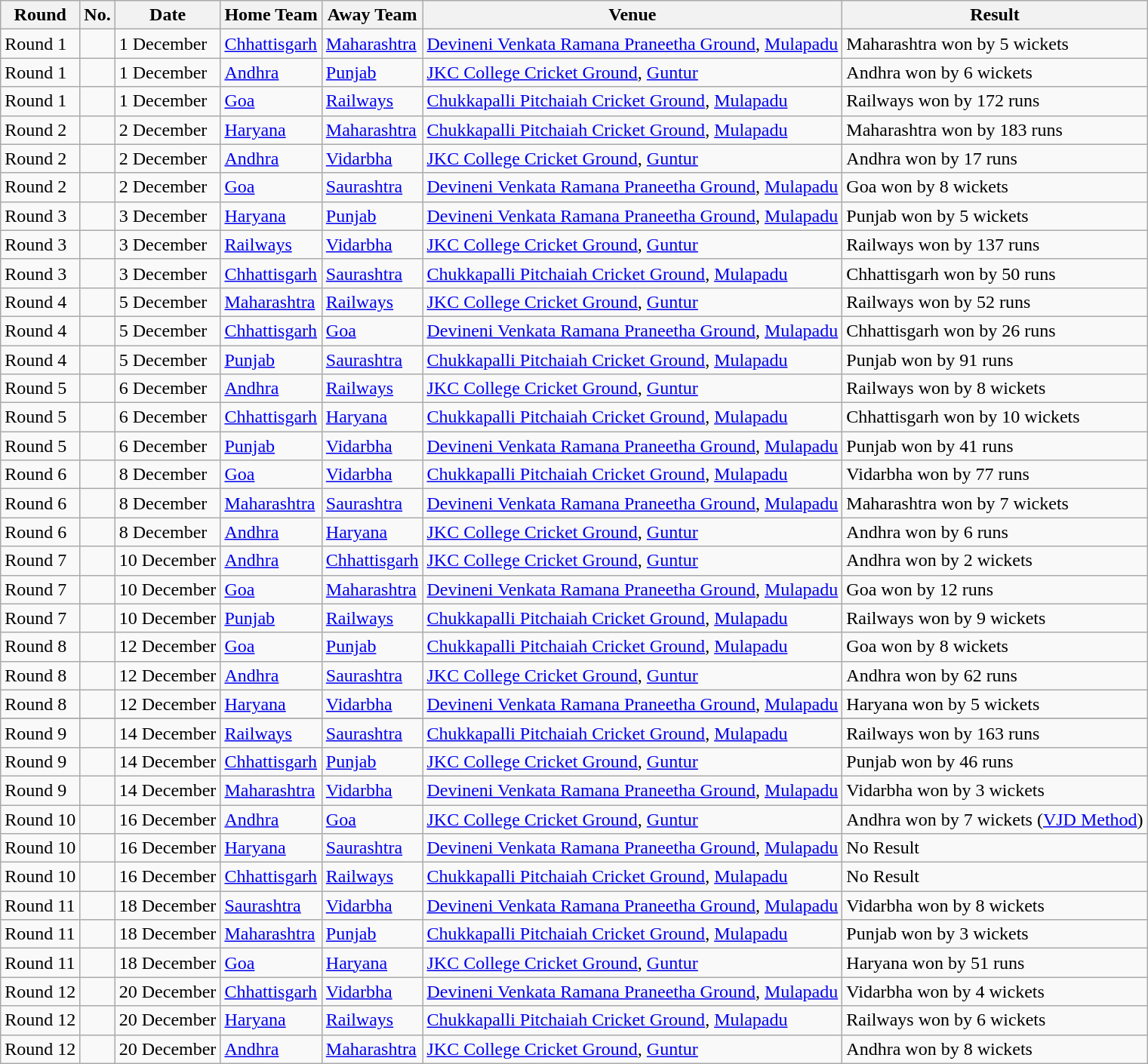<table class="wikitable collapsible sortable collapsed">
<tr>
<th>Round</th>
<th>No.</th>
<th>Date</th>
<th>Home Team</th>
<th>Away Team</th>
<th>Venue</th>
<th>Result</th>
</tr>
<tr>
<td>Round 1</td>
<td></td>
<td>1 December</td>
<td><a href='#'>Chhattisgarh</a></td>
<td><a href='#'>Maharashtra</a></td>
<td><a href='#'>Devineni Venkata Ramana Praneetha Ground</a>, <a href='#'>Mulapadu</a></td>
<td>Maharashtra won by 5 wickets</td>
</tr>
<tr>
<td>Round 1</td>
<td></td>
<td>1 December</td>
<td><a href='#'>Andhra</a></td>
<td><a href='#'>Punjab</a></td>
<td><a href='#'>JKC College Cricket Ground</a>, <a href='#'>Guntur</a></td>
<td>Andhra won by 6 wickets</td>
</tr>
<tr>
<td>Round 1</td>
<td></td>
<td>1 December</td>
<td><a href='#'>Goa</a></td>
<td><a href='#'>Railways</a></td>
<td><a href='#'>Chukkapalli Pitchaiah Cricket Ground</a>, <a href='#'>Mulapadu</a></td>
<td>Railways won by 172 runs</td>
</tr>
<tr>
<td>Round 2</td>
<td></td>
<td>2 December</td>
<td><a href='#'>Haryana</a></td>
<td><a href='#'>Maharashtra</a></td>
<td><a href='#'>Chukkapalli Pitchaiah Cricket Ground</a>, <a href='#'>Mulapadu</a></td>
<td>Maharashtra won by 183 runs</td>
</tr>
<tr>
<td>Round 2</td>
<td></td>
<td>2 December</td>
<td><a href='#'>Andhra</a></td>
<td><a href='#'>Vidarbha</a></td>
<td><a href='#'>JKC College Cricket Ground</a>, <a href='#'>Guntur</a></td>
<td>Andhra won by 17 runs</td>
</tr>
<tr>
<td>Round 2</td>
<td></td>
<td>2 December</td>
<td><a href='#'>Goa</a></td>
<td><a href='#'>Saurashtra</a></td>
<td><a href='#'>Devineni Venkata Ramana Praneetha Ground</a>, <a href='#'>Mulapadu</a></td>
<td>Goa won by 8 wickets</td>
</tr>
<tr>
<td>Round 3</td>
<td></td>
<td>3 December</td>
<td><a href='#'>Haryana</a></td>
<td><a href='#'>Punjab</a></td>
<td><a href='#'>Devineni Venkata Ramana Praneetha Ground</a>, <a href='#'>Mulapadu</a></td>
<td>Punjab won by 5 wickets</td>
</tr>
<tr>
<td>Round 3</td>
<td></td>
<td>3 December</td>
<td><a href='#'>Railways</a></td>
<td><a href='#'>Vidarbha</a></td>
<td><a href='#'>JKC College Cricket Ground</a>, <a href='#'>Guntur</a></td>
<td>Railways won by 137 runs</td>
</tr>
<tr>
<td>Round 3</td>
<td></td>
<td>3 December</td>
<td><a href='#'>Chhattisgarh</a></td>
<td><a href='#'>Saurashtra</a></td>
<td><a href='#'>Chukkapalli Pitchaiah Cricket Ground</a>, <a href='#'>Mulapadu</a></td>
<td>Chhattisgarh won by 50 runs</td>
</tr>
<tr>
<td>Round 4</td>
<td></td>
<td>5 December</td>
<td><a href='#'>Maharashtra</a></td>
<td><a href='#'>Railways</a></td>
<td><a href='#'>JKC College Cricket Ground</a>, <a href='#'>Guntur</a></td>
<td>Railways won by 52 runs</td>
</tr>
<tr>
<td>Round 4</td>
<td></td>
<td>5 December</td>
<td><a href='#'>Chhattisgarh</a></td>
<td><a href='#'>Goa</a></td>
<td><a href='#'>Devineni Venkata Ramana Praneetha Ground</a>, <a href='#'>Mulapadu</a></td>
<td>Chhattisgarh won by 26 runs</td>
</tr>
<tr>
<td>Round 4</td>
<td></td>
<td>5 December</td>
<td><a href='#'>Punjab</a></td>
<td><a href='#'>Saurashtra</a></td>
<td><a href='#'>Chukkapalli Pitchaiah Cricket Ground</a>, <a href='#'>Mulapadu</a></td>
<td>Punjab won by 91 runs</td>
</tr>
<tr>
<td>Round 5</td>
<td></td>
<td>6 December</td>
<td><a href='#'>Andhra</a></td>
<td><a href='#'>Railways</a></td>
<td><a href='#'>JKC College Cricket Ground</a>, <a href='#'>Guntur</a></td>
<td>Railways won by 8 wickets</td>
</tr>
<tr>
<td>Round 5</td>
<td></td>
<td>6 December</td>
<td><a href='#'>Chhattisgarh</a></td>
<td><a href='#'>Haryana</a></td>
<td><a href='#'>Chukkapalli Pitchaiah Cricket Ground</a>, <a href='#'>Mulapadu</a></td>
<td>Chhattisgarh won by 10 wickets</td>
</tr>
<tr>
<td>Round 5</td>
<td></td>
<td>6 December</td>
<td><a href='#'>Punjab</a></td>
<td><a href='#'>Vidarbha</a></td>
<td><a href='#'>Devineni Venkata Ramana Praneetha Ground</a>, <a href='#'>Mulapadu</a></td>
<td>Punjab won by 41 runs</td>
</tr>
<tr>
<td>Round 6</td>
<td></td>
<td>8 December</td>
<td><a href='#'>Goa</a></td>
<td><a href='#'>Vidarbha</a></td>
<td><a href='#'>Chukkapalli Pitchaiah Cricket Ground</a>, <a href='#'>Mulapadu</a></td>
<td>Vidarbha won by 77 runs</td>
</tr>
<tr>
<td>Round 6</td>
<td></td>
<td>8 December</td>
<td><a href='#'>Maharashtra</a></td>
<td><a href='#'>Saurashtra</a></td>
<td><a href='#'>Devineni Venkata Ramana Praneetha Ground</a>, <a href='#'>Mulapadu</a></td>
<td>Maharashtra won by 7 wickets</td>
</tr>
<tr>
<td>Round 6</td>
<td></td>
<td>8 December</td>
<td><a href='#'>Andhra</a></td>
<td><a href='#'>Haryana</a></td>
<td><a href='#'>JKC College Cricket Ground</a>, <a href='#'>Guntur</a></td>
<td>Andhra won by 6 runs</td>
</tr>
<tr>
<td>Round 7</td>
<td></td>
<td>10 December</td>
<td><a href='#'>Andhra</a></td>
<td><a href='#'>Chhattisgarh</a></td>
<td><a href='#'>JKC College Cricket Ground</a>, <a href='#'>Guntur</a></td>
<td>Andhra won by 2 wickets</td>
</tr>
<tr>
<td>Round 7</td>
<td></td>
<td>10 December</td>
<td><a href='#'>Goa</a></td>
<td><a href='#'>Maharashtra</a></td>
<td><a href='#'>Devineni Venkata Ramana Praneetha Ground</a>, <a href='#'>Mulapadu</a></td>
<td>Goa won by 12 runs</td>
</tr>
<tr>
<td>Round 7</td>
<td></td>
<td>10 December</td>
<td><a href='#'>Punjab</a></td>
<td><a href='#'>Railways</a></td>
<td><a href='#'>Chukkapalli Pitchaiah Cricket Ground</a>, <a href='#'>Mulapadu</a></td>
<td>Railways won by 9 wickets</td>
</tr>
<tr>
<td>Round 8</td>
<td></td>
<td>12 December</td>
<td><a href='#'>Goa</a></td>
<td><a href='#'>Punjab</a></td>
<td><a href='#'>Chukkapalli Pitchaiah Cricket Ground</a>, <a href='#'>Mulapadu</a></td>
<td>Goa won by 8 wickets</td>
</tr>
<tr>
<td>Round 8</td>
<td></td>
<td>12 December</td>
<td><a href='#'>Andhra</a></td>
<td><a href='#'>Saurashtra</a></td>
<td><a href='#'>JKC College Cricket Ground</a>, <a href='#'>Guntur</a></td>
<td>Andhra won by 62 runs</td>
</tr>
<tr>
<td>Round 8</td>
<td></td>
<td>12 December</td>
<td><a href='#'>Haryana</a></td>
<td><a href='#'>Vidarbha</a></td>
<td><a href='#'>Devineni Venkata Ramana Praneetha Ground</a>, <a href='#'>Mulapadu</a></td>
<td>Haryana won by 5 wickets</td>
</tr>
<tr>
</tr>
<tr>
<td>Round 9</td>
<td></td>
<td>14 December</td>
<td><a href='#'>Railways</a></td>
<td><a href='#'>Saurashtra</a></td>
<td><a href='#'>Chukkapalli Pitchaiah Cricket Ground</a>, <a href='#'>Mulapadu</a></td>
<td>Railways won by 163 runs</td>
</tr>
<tr>
<td>Round 9</td>
<td></td>
<td>14 December</td>
<td><a href='#'>Chhattisgarh</a></td>
<td><a href='#'>Punjab</a></td>
<td><a href='#'>JKC College Cricket Ground</a>, <a href='#'>Guntur</a></td>
<td>Punjab won by 46 runs</td>
</tr>
<tr>
<td>Round 9</td>
<td></td>
<td>14 December</td>
<td><a href='#'>Maharashtra</a></td>
<td><a href='#'>Vidarbha</a></td>
<td><a href='#'>Devineni Venkata Ramana Praneetha Ground</a>, <a href='#'>Mulapadu</a></td>
<td>Vidarbha won by 3 wickets</td>
</tr>
<tr>
<td>Round 10</td>
<td></td>
<td>16 December</td>
<td><a href='#'>Andhra</a></td>
<td><a href='#'>Goa</a></td>
<td><a href='#'>JKC College Cricket Ground</a>, <a href='#'>Guntur</a></td>
<td>Andhra won by 7 wickets (<a href='#'>VJD Method</a>)</td>
</tr>
<tr>
<td>Round 10</td>
<td></td>
<td>16 December</td>
<td><a href='#'>Haryana</a></td>
<td><a href='#'>Saurashtra</a></td>
<td><a href='#'>Devineni Venkata Ramana Praneetha Ground</a>, <a href='#'>Mulapadu</a></td>
<td>No Result</td>
</tr>
<tr>
<td>Round 10</td>
<td></td>
<td>16 December</td>
<td><a href='#'>Chhattisgarh</a></td>
<td><a href='#'>Railways</a></td>
<td><a href='#'>Chukkapalli Pitchaiah Cricket Ground</a>, <a href='#'>Mulapadu</a></td>
<td>No Result</td>
</tr>
<tr>
<td>Round 11</td>
<td></td>
<td>18 December</td>
<td><a href='#'>Saurashtra</a></td>
<td><a href='#'>Vidarbha</a></td>
<td><a href='#'>Devineni Venkata Ramana Praneetha Ground</a>, <a href='#'>Mulapadu</a></td>
<td>Vidarbha won by 8 wickets</td>
</tr>
<tr>
<td>Round 11</td>
<td></td>
<td>18 December</td>
<td><a href='#'>Maharashtra</a></td>
<td><a href='#'>Punjab</a></td>
<td><a href='#'>Chukkapalli Pitchaiah Cricket Ground</a>, <a href='#'>Mulapadu</a></td>
<td>Punjab won by 3 wickets</td>
</tr>
<tr>
<td>Round 11</td>
<td></td>
<td>18 December</td>
<td><a href='#'>Goa</a></td>
<td><a href='#'>Haryana</a></td>
<td><a href='#'>JKC College Cricket Ground</a>, <a href='#'>Guntur</a></td>
<td>Haryana won by 51 runs</td>
</tr>
<tr>
<td>Round 12</td>
<td></td>
<td>20 December</td>
<td><a href='#'>Chhattisgarh</a></td>
<td><a href='#'>Vidarbha</a></td>
<td><a href='#'>Devineni Venkata Ramana Praneetha Ground</a>, <a href='#'>Mulapadu</a></td>
<td>Vidarbha won by 4 wickets</td>
</tr>
<tr>
<td>Round 12</td>
<td></td>
<td>20 December</td>
<td><a href='#'>Haryana</a></td>
<td><a href='#'>Railways</a></td>
<td><a href='#'>Chukkapalli Pitchaiah Cricket Ground</a>, <a href='#'>Mulapadu</a></td>
<td>Railways won by 6 wickets</td>
</tr>
<tr>
<td>Round 12</td>
<td></td>
<td>20 December</td>
<td><a href='#'>Andhra</a></td>
<td><a href='#'>Maharashtra</a></td>
<td><a href='#'>JKC College Cricket Ground</a>, <a href='#'>Guntur</a></td>
<td>Andhra won by 8 wickets</td>
</tr>
</table>
